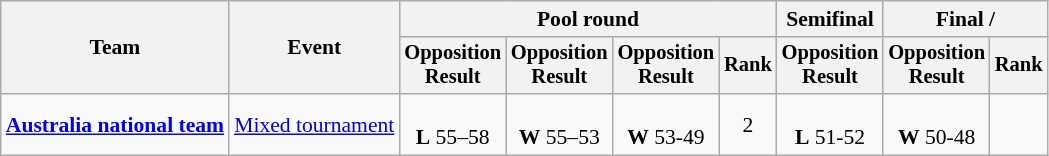<table class=wikitable style=font-size:90%>
<tr>
<th rowspan=2>Team</th>
<th rowspan=2>Event</th>
<th colspan=4>Pool round</th>
<th>Semifinal</th>
<th colspan=2>Final / </th>
</tr>
<tr style=font-size:95%>
<th>Opposition<br>Result</th>
<th>Opposition<br>Result</th>
<th>Opposition<br>Result</th>
<th>Rank</th>
<th>Opposition<br>Result</th>
<th>Opposition<br>Result</th>
<th>Rank</th>
</tr>
<tr align=center>
<td align=left><strong><a href='#'>Australia national team</a></strong></td>
<td align=left><a href='#'>Mixed tournament</a></td>
<td><br><strong>L</strong> 55–58</td>
<td><br><strong>W</strong> 55–53</td>
<td><br><strong>W</strong> 53-49</td>
<td>2</td>
<td><br><strong>L</strong> 51-52</td>
<td><br><strong>W</strong> 50-48</td>
<td></td>
</tr>
</table>
